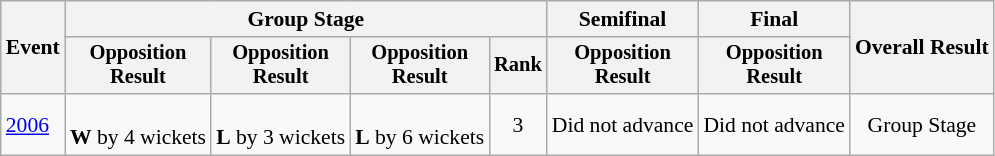<table class=wikitable style=font-size:90%;text-align:center>
<tr>
<th rowspan=2>Event</th>
<th colspan=4>Group Stage</th>
<th>Semifinal</th>
<th>Final</th>
<th rowspan=2>Overall Result</th>
</tr>
<tr style=font-size:95%>
<th>Opposition<br>Result</th>
<th>Opposition<br>Result</th>
<th>Opposition<br>Result</th>
<th>Rank</th>
<th>Opposition<br>Result</th>
<th>Opposition<br>Result</th>
</tr>
<tr>
<td align=left><a href='#'>2006</a></td>
<td><br><strong>W</strong> by 4 wickets</td>
<td><br><strong>L</strong> by 3 wickets</td>
<td><br><strong>L</strong> by 6 wickets</td>
<td>3</td>
<td>Did not advance</td>
<td>Did not advance</td>
<td>Group Stage</td>
</tr>
</table>
